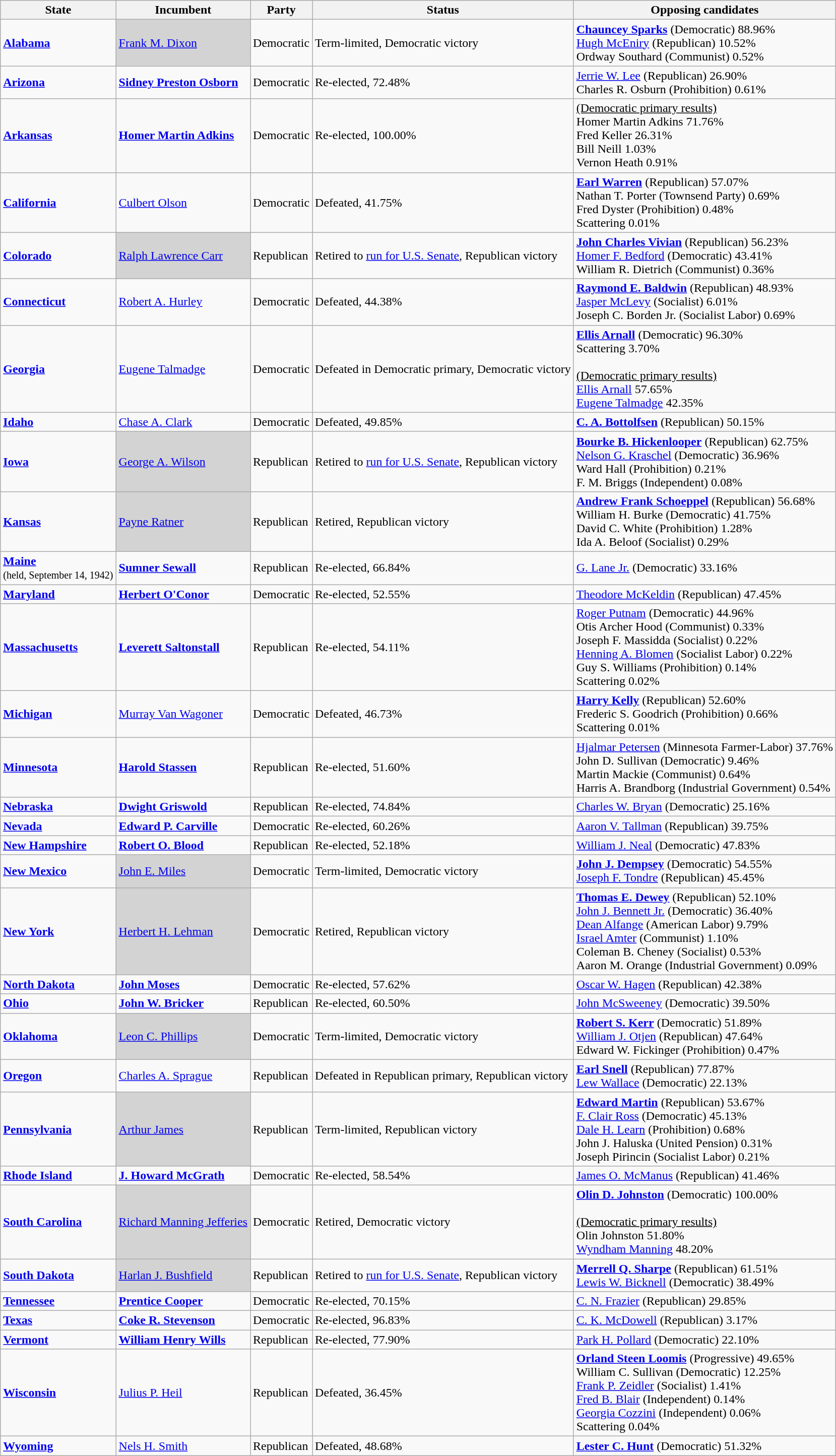<table class="wikitable">
<tr>
<th>State</th>
<th>Incumbent</th>
<th>Party</th>
<th>Status</th>
<th>Opposing candidates</th>
</tr>
<tr>
<td><strong><a href='#'>Alabama</a></strong></td>
<td bgcolor="lightgrey"><a href='#'>Frank M. Dixon</a></td>
<td>Democratic</td>
<td>Term-limited, Democratic victory</td>
<td><strong><a href='#'>Chauncey Sparks</a></strong> (Democratic) 88.96%<br><a href='#'>Hugh McEniry</a> (Republican) 10.52%<br>Ordway Southard (Communist) 0.52%<br></td>
</tr>
<tr>
<td><strong><a href='#'>Arizona</a></strong></td>
<td><strong><a href='#'>Sidney Preston Osborn</a></strong></td>
<td>Democratic</td>
<td>Re-elected, 72.48%</td>
<td><a href='#'>Jerrie W. Lee</a> (Republican) 26.90%<br>Charles R. Osburn (Prohibition) 0.61%<br></td>
</tr>
<tr>
<td><strong><a href='#'>Arkansas</a></strong></td>
<td><strong><a href='#'>Homer Martin Adkins</a></strong></td>
<td>Democratic</td>
<td>Re-elected, 100.00%</td>
<td><u>(Democratic primary results)</u><br>Homer Martin Adkins 71.76%<br>Fred Keller 26.31%<br>Bill Neill 1.03%<br>Vernon Heath 0.91%<br></td>
</tr>
<tr>
<td><strong><a href='#'>California</a></strong></td>
<td><a href='#'>Culbert Olson</a></td>
<td>Democratic</td>
<td>Defeated, 41.75%</td>
<td><strong><a href='#'>Earl Warren</a></strong> (Republican) 57.07%<br>Nathan T. Porter (Townsend Party) 0.69%<br>Fred Dyster (Prohibition) 0.48%<br>Scattering 0.01%<br></td>
</tr>
<tr>
<td><strong><a href='#'>Colorado</a></strong></td>
<td bgcolor="lightgrey"><a href='#'>Ralph Lawrence Carr</a></td>
<td>Republican</td>
<td>Retired to <a href='#'>run for U.S. Senate</a>, Republican victory</td>
<td><strong><a href='#'>John Charles Vivian</a></strong> (Republican) 56.23%<br><a href='#'>Homer F. Bedford</a> (Democratic) 43.41%<br>William R. Dietrich (Communist) 0.36%<br></td>
</tr>
<tr>
<td><strong><a href='#'>Connecticut</a></strong></td>
<td><a href='#'>Robert A. Hurley</a></td>
<td>Democratic</td>
<td>Defeated, 44.38%</td>
<td><strong><a href='#'>Raymond E. Baldwin</a></strong> (Republican) 48.93%<br><a href='#'>Jasper McLevy</a> (Socialist) 6.01%<br>Joseph C. Borden Jr. (Socialist Labor) 0.69%<br></td>
</tr>
<tr>
<td><strong><a href='#'>Georgia</a></strong></td>
<td><a href='#'>Eugene Talmadge</a></td>
<td>Democratic</td>
<td>Defeated in Democratic primary, Democratic victory</td>
<td><strong><a href='#'>Ellis Arnall</a></strong> (Democratic) 96.30%<br>Scattering 3.70%<br><br><u>(Democratic primary results)</u><br><a href='#'>Ellis Arnall</a> 57.65%<br><a href='#'>Eugene Talmadge</a> 42.35%<br></td>
</tr>
<tr>
<td><strong><a href='#'>Idaho</a></strong></td>
<td><a href='#'>Chase A. Clark</a></td>
<td>Democratic</td>
<td>Defeated, 49.85%</td>
<td><strong><a href='#'>C. A. Bottolfsen</a></strong> (Republican) 50.15%<br></td>
</tr>
<tr>
<td><strong><a href='#'>Iowa</a></strong></td>
<td bgcolor="lightgrey"><a href='#'>George A. Wilson</a></td>
<td>Republican</td>
<td>Retired to <a href='#'>run for U.S. Senate</a>, Republican victory</td>
<td><strong><a href='#'>Bourke B. Hickenlooper</a></strong> (Republican) 62.75%<br><a href='#'>Nelson G. Kraschel</a> (Democratic) 36.96%<br>Ward Hall (Prohibition) 0.21%<br>F. M. Briggs (Independent) 0.08%<br></td>
</tr>
<tr>
<td><strong><a href='#'>Kansas</a></strong></td>
<td bgcolor="lightgrey"><a href='#'>Payne Ratner</a></td>
<td>Republican</td>
<td>Retired, Republican victory</td>
<td><strong><a href='#'>Andrew Frank Schoeppel</a></strong> (Republican) 56.68%<br>William H. Burke (Democratic) 41.75%<br>David C. White (Prohibition) 1.28%<br>Ida A. Beloof (Socialist) 0.29%<br></td>
</tr>
<tr>
<td><strong><a href='#'>Maine</a></strong><br><small>(held, September 14, 1942)</small></td>
<td><strong><a href='#'>Sumner Sewall</a></strong></td>
<td>Republican</td>
<td>Re-elected, 66.84%</td>
<td><a href='#'>G. Lane Jr.</a> (Democratic) 33.16%<br></td>
</tr>
<tr>
<td><strong><a href='#'>Maryland</a></strong></td>
<td><strong><a href='#'>Herbert O'Conor</a></strong></td>
<td>Democratic</td>
<td>Re-elected, 52.55%</td>
<td><a href='#'>Theodore McKeldin</a> (Republican) 47.45%<br></td>
</tr>
<tr>
<td><strong><a href='#'>Massachusetts</a></strong></td>
<td><strong><a href='#'>Leverett Saltonstall</a></strong></td>
<td>Republican</td>
<td>Re-elected, 54.11%</td>
<td><a href='#'>Roger Putnam</a> (Democratic) 44.96%<br>Otis Archer Hood (Communist) 0.33%<br>Joseph F. Massidda (Socialist) 0.22%<br><a href='#'>Henning A. Blomen</a> (Socialist Labor) 0.22%<br>Guy S. Williams (Prohibition) 0.14%<br>Scattering 0.02%<br></td>
</tr>
<tr>
<td><strong><a href='#'>Michigan</a></strong></td>
<td><a href='#'>Murray Van Wagoner</a></td>
<td>Democratic</td>
<td>Defeated, 46.73%</td>
<td><strong><a href='#'>Harry Kelly</a></strong> (Republican) 52.60%<br>Frederic S. Goodrich (Prohibition) 0.66%<br>Scattering 0.01%<br></td>
</tr>
<tr>
<td><strong><a href='#'>Minnesota</a></strong></td>
<td><strong><a href='#'>Harold Stassen</a></strong></td>
<td>Republican</td>
<td>Re-elected, 51.60%</td>
<td><a href='#'>Hjalmar Petersen</a> (Minnesota Farmer-Labor) 37.76%<br>John D. Sullivan (Democratic) 9.46%<br>Martin Mackie (Communist) 0.64%<br>Harris A. Brandborg (Industrial Government) 0.54%<br></td>
</tr>
<tr>
<td><strong><a href='#'>Nebraska</a></strong></td>
<td><strong><a href='#'>Dwight Griswold</a></strong></td>
<td>Republican</td>
<td>Re-elected, 74.84%</td>
<td><a href='#'>Charles W. Bryan</a> (Democratic) 25.16%<br></td>
</tr>
<tr>
<td><strong><a href='#'>Nevada</a></strong></td>
<td><strong><a href='#'>Edward P. Carville</a></strong></td>
<td>Democratic</td>
<td>Re-elected, 60.26%</td>
<td><a href='#'>Aaron V. Tallman</a> (Republican) 39.75%<br></td>
</tr>
<tr>
<td><strong><a href='#'>New Hampshire</a></strong></td>
<td><strong><a href='#'>Robert O. Blood</a></strong></td>
<td>Republican</td>
<td>Re-elected, 52.18%</td>
<td><a href='#'>William J. Neal</a> (Democratic) 47.83%<br></td>
</tr>
<tr>
<td><strong><a href='#'>New Mexico</a></strong></td>
<td bgcolor="lightgrey"><a href='#'>John E. Miles</a></td>
<td>Democratic</td>
<td>Term-limited, Democratic victory</td>
<td><strong><a href='#'>John J. Dempsey</a></strong> (Democratic) 54.55%<br><a href='#'>Joseph F. Tondre</a> (Republican) 45.45%<br></td>
</tr>
<tr>
<td><strong><a href='#'>New York</a></strong></td>
<td bgcolor="lightgrey"><a href='#'>Herbert H. Lehman</a></td>
<td>Democratic</td>
<td>Retired, Republican victory</td>
<td><strong><a href='#'>Thomas E. Dewey</a></strong> (Republican) 52.10%<br><a href='#'>John J. Bennett Jr.</a> (Democratic) 36.40%<br><a href='#'>Dean Alfange</a> (American Labor) 9.79%<br><a href='#'>Israel Amter</a> (Communist) 1.10%<br>Coleman B. Cheney (Socialist) 0.53%<br>Aaron M. Orange (Industrial Government) 0.09%<br></td>
</tr>
<tr>
<td><strong><a href='#'>North Dakota</a></strong></td>
<td><strong><a href='#'>John Moses</a></strong></td>
<td>Democratic</td>
<td>Re-elected, 57.62%</td>
<td><a href='#'>Oscar W. Hagen</a> (Republican) 42.38%<br></td>
</tr>
<tr>
<td><strong><a href='#'>Ohio</a></strong></td>
<td><strong><a href='#'>John W. Bricker</a></strong></td>
<td>Republican</td>
<td>Re-elected, 60.50%</td>
<td><a href='#'>John McSweeney</a> (Democratic) 39.50%<br></td>
</tr>
<tr>
<td><strong><a href='#'>Oklahoma</a></strong></td>
<td bgcolor="lightgrey"><a href='#'>Leon C. Phillips</a></td>
<td>Democratic</td>
<td>Term-limited, Democratic victory</td>
<td><strong><a href='#'>Robert S. Kerr</a></strong> (Democratic) 51.89%<br><a href='#'>William J. Otjen</a> (Republican) 47.64%<br>Edward W. Fickinger (Prohibition) 0.47%<br></td>
</tr>
<tr>
<td><strong><a href='#'>Oregon</a></strong></td>
<td><a href='#'>Charles A. Sprague</a></td>
<td>Republican</td>
<td>Defeated in Republican primary, Republican victory</td>
<td><strong><a href='#'>Earl Snell</a></strong> (Republican) 77.87%<br><a href='#'>Lew Wallace</a> (Democratic) 22.13%<br></td>
</tr>
<tr>
<td><strong><a href='#'>Pennsylvania</a></strong></td>
<td bgcolor="lightgrey"><a href='#'>Arthur James</a></td>
<td>Republican</td>
<td>Term-limited, Republican victory</td>
<td><strong><a href='#'>Edward Martin</a></strong> (Republican) 53.67%<br><a href='#'>F. Clair Ross</a> (Democratic) 45.13%<br><a href='#'>Dale H. Learn</a> (Prohibition) 0.68%<br>John J. Haluska (United Pension) 0.31%<br>Joseph Pirincin (Socialist Labor) 0.21%<br></td>
</tr>
<tr>
<td><strong><a href='#'>Rhode Island</a></strong></td>
<td><strong><a href='#'>J. Howard McGrath</a></strong></td>
<td>Democratic</td>
<td>Re-elected, 58.54%</td>
<td><a href='#'>James O. McManus</a> (Republican) 41.46%<br></td>
</tr>
<tr>
<td><strong><a href='#'>South Carolina</a></strong></td>
<td bgcolor="lightgrey"><a href='#'>Richard Manning Jefferies</a></td>
<td>Democratic</td>
<td>Retired, Democratic victory</td>
<td><strong><a href='#'>Olin D. Johnston</a></strong> (Democratic) 100.00%<br><br><u>(Democratic primary results)</u><br>Olin Johnston 51.80%<br><a href='#'>Wyndham Manning</a> 48.20%<br></td>
</tr>
<tr>
<td><strong><a href='#'>South Dakota</a></strong></td>
<td bgcolor="lightgrey"><a href='#'>Harlan J. Bushfield</a></td>
<td>Republican</td>
<td>Retired to <a href='#'>run for U.S. Senate</a>, Republican victory</td>
<td><strong><a href='#'>Merrell Q. Sharpe</a></strong> (Republican) 61.51%<br><a href='#'>Lewis W. Bicknell</a> (Democratic) 38.49%<br></td>
</tr>
<tr>
<td><strong><a href='#'>Tennessee</a></strong></td>
<td><strong><a href='#'>Prentice Cooper</a></strong></td>
<td>Democratic</td>
<td>Re-elected, 70.15%</td>
<td><a href='#'>C. N. Frazier</a> (Republican) 29.85%<br></td>
</tr>
<tr>
<td><strong><a href='#'>Texas</a></strong></td>
<td><strong><a href='#'>Coke R. Stevenson</a></strong></td>
<td>Democratic</td>
<td>Re-elected, 96.83%</td>
<td><a href='#'>C. K. McDowell</a> (Republican) 3.17%<br></td>
</tr>
<tr>
<td><strong><a href='#'>Vermont</a></strong></td>
<td><strong><a href='#'>William Henry Wills</a></strong></td>
<td>Republican</td>
<td>Re-elected, 77.90%</td>
<td><a href='#'>Park H. Pollard</a> (Democratic) 22.10%<br></td>
</tr>
<tr>
<td><strong><a href='#'>Wisconsin</a></strong></td>
<td><a href='#'>Julius P. Heil</a></td>
<td>Republican</td>
<td>Defeated, 36.45%</td>
<td><strong><a href='#'>Orland Steen Loomis</a></strong> (Progressive) 49.65%<br>William C. Sullivan (Democratic) 12.25%<br><a href='#'>Frank P. Zeidler</a> (Socialist) 1.41%<br><a href='#'>Fred B. Blair</a> (Independent) 0.14%<br><a href='#'>Georgia Cozzini</a> (Independent) 0.06%<br>Scattering 0.04%<br></td>
</tr>
<tr>
<td><strong><a href='#'>Wyoming</a></strong></td>
<td><a href='#'>Nels H. Smith</a></td>
<td>Republican</td>
<td>Defeated, 48.68%</td>
<td><strong><a href='#'>Lester C. Hunt</a></strong> (Democratic) 51.32%<br></td>
</tr>
</table>
